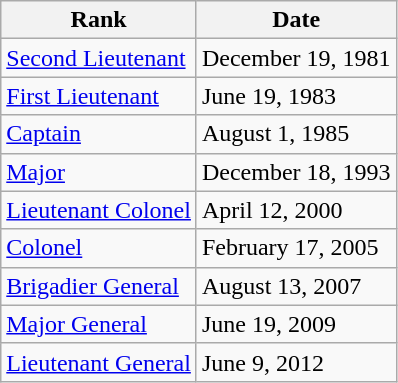<table class="wikitable">
<tr>
<th>Rank</th>
<th>Date</th>
</tr>
<tr>
<td> <a href='#'>Second Lieutenant</a></td>
<td>December 19, 1981</td>
</tr>
<tr>
<td> <a href='#'>First Lieutenant</a></td>
<td>June 19, 1983</td>
</tr>
<tr>
<td> <a href='#'>Captain</a></td>
<td>August 1, 1985</td>
</tr>
<tr>
<td> <a href='#'>Major</a></td>
<td>December 18, 1993</td>
</tr>
<tr>
<td> <a href='#'>Lieutenant Colonel</a></td>
<td>April 12, 2000</td>
</tr>
<tr>
<td> <a href='#'>Colonel</a></td>
<td>February 17, 2005</td>
</tr>
<tr>
<td> <a href='#'>Brigadier General</a></td>
<td>August 13, 2007</td>
</tr>
<tr>
<td> <a href='#'>Major General</a></td>
<td>June 19, 2009</td>
</tr>
<tr>
<td> <a href='#'>Lieutenant General</a></td>
<td>June 9, 2012</td>
</tr>
</table>
